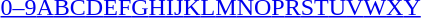<table id="toc" class="toc" summary="Class">
<tr>
<th></th>
</tr>
<tr>
<td style="text-align:center;"><a href='#'>0–9</a><a href='#'>A</a><a href='#'>B</a><a href='#'>C</a><a href='#'>D</a><a href='#'>E</a><a href='#'>F</a><a href='#'>G</a><a href='#'>H</a><a href='#'>I</a><a href='#'>J</a><a href='#'>K</a><a href='#'>L</a><a href='#'>M</a><a href='#'>N</a><a href='#'>O</a><a href='#'>P</a><a href='#'>R</a><a href='#'>S</a><a href='#'>T</a><a href='#'>U</a><a href='#'>V</a><a href='#'>W</a><a href='#'>X</a><a href='#'>Y</a></td>
</tr>
</table>
